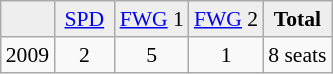<table class="wikitable" style="font-size: 90%; text-align: left; ">
<tr bgcolor="#eeeeee" align="center">
<td> </td>
<td> <a href='#'>SPD</a> </td>
<td><a href='#'>FWG</a> 1</td>
<td><a href='#'>FWG</a> 2</td>
<td><strong>Total</strong></td>
</tr>
<tr align="center">
<td>2009</td>
<td>2</td>
<td>5</td>
<td>1</td>
<td>8 seats</td>
</tr>
</table>
